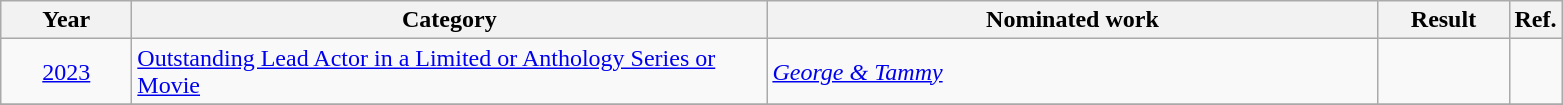<table class=wikitable>
<tr>
<th scope="col" style="width:5em;">Year</th>
<th scope="col" style="width:26em;">Category</th>
<th scope="col" style="width:25em;">Nominated work</th>
<th scope="col" style="width:5em;">Result</th>
<th>Ref.</th>
</tr>
<tr>
<td style="text-align:center;"><a href='#'>2023</a></td>
<td><a href='#'>Outstanding Lead Actor in a Limited or Anthology Series or Movie</a></td>
<td><em><a href='#'>George & Tammy</a></em></td>
<td></td>
<td></td>
</tr>
<tr>
</tr>
</table>
